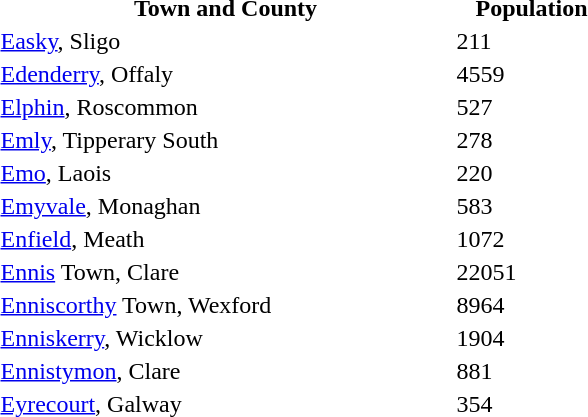<table>
<tr>
<th style="width:300px;align:left;">Town and County</th>
<th style="width:100px;align:right;">Population</th>
</tr>
<tr>
<td><a href='#'>Easky</a>, Sligo</td>
<td>211</td>
</tr>
<tr>
<td><a href='#'>Edenderry</a>, Offaly</td>
<td>4559</td>
</tr>
<tr>
<td><a href='#'>Elphin</a>, Roscommon</td>
<td>527</td>
</tr>
<tr>
<td><a href='#'>Emly</a>, Tipperary South</td>
<td>278</td>
</tr>
<tr>
<td><a href='#'>Emo</a>, Laois</td>
<td>220</td>
</tr>
<tr>
<td><a href='#'>Emyvale</a>, Monaghan</td>
<td>583</td>
</tr>
<tr>
<td><a href='#'>Enfield</a>, Meath</td>
<td>1072</td>
</tr>
<tr>
<td><a href='#'>Ennis</a> Town, Clare</td>
<td>22051</td>
</tr>
<tr>
<td><a href='#'>Enniscorthy</a> Town, Wexford</td>
<td>8964</td>
</tr>
<tr>
<td><a href='#'>Enniskerry</a>, Wicklow</td>
<td>1904</td>
</tr>
<tr>
<td><a href='#'>Ennistymon</a>, Clare</td>
<td>881</td>
</tr>
<tr>
<td><a href='#'>Eyrecourt</a>, Galway</td>
<td>354</td>
</tr>
</table>
